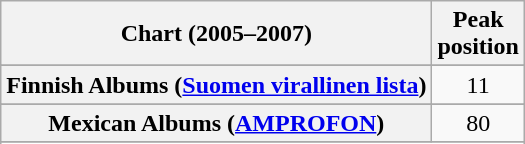<table class="wikitable sortable plainrowheaders" style="text-align:center">
<tr>
<th scope="col">Chart (2005–2007)</th>
<th scope="col">Peak<br>position</th>
</tr>
<tr>
</tr>
<tr>
</tr>
<tr>
</tr>
<tr>
</tr>
<tr>
</tr>
<tr>
</tr>
<tr>
</tr>
<tr>
<th scope="row">Finnish Albums (<a href='#'>Suomen virallinen lista</a>)</th>
<td style="text-align:center">11</td>
</tr>
<tr>
</tr>
<tr>
</tr>
<tr>
<th scope="row">Mexican Albums (<a href='#'>AMPROFON</a>)</th>
<td style="text-align:center">80</td>
</tr>
<tr>
</tr>
<tr>
</tr>
<tr>
</tr>
<tr>
</tr>
<tr>
</tr>
<tr>
</tr>
<tr>
</tr>
<tr>
</tr>
</table>
